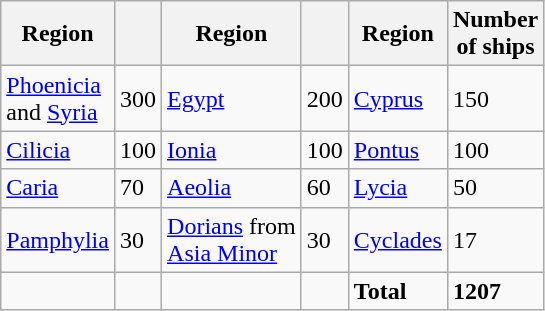<table class="wikitable">
<tr>
<th>Region</th>
<th Number ></th>
<th>Region</th>
<th Number ></th>
<th>Region</th>
<th>Number <br> of ships</th>
</tr>
<tr>
<td><a href='#'>Phoenicia</a> <br> and <a href='#'>Syria</a></td>
<td>300</td>
<td><a href='#'>Egypt</a></td>
<td>200</td>
<td><a href='#'>Cyprus</a></td>
<td>150</td>
</tr>
<tr>
<td><a href='#'>Cilicia</a></td>
<td>100</td>
<td><a href='#'>Ionia</a></td>
<td>100</td>
<td><a href='#'>Pontus</a></td>
<td>100</td>
</tr>
<tr>
<td><a href='#'>Caria</a></td>
<td>70</td>
<td><a href='#'>Aeolia</a></td>
<td>60</td>
<td><a href='#'>Lycia</a></td>
<td>50</td>
</tr>
<tr>
<td><a href='#'>Pamphylia</a></td>
<td>30</td>
<td><a href='#'>Dorians</a> from <br> <a href='#'>Asia Minor</a></td>
<td>30</td>
<td><a href='#'>Cyclades</a></td>
<td>17</td>
</tr>
<tr>
<td></td>
<td></td>
<td></td>
<td></td>
<td><strong>Total</strong></td>
<td><strong>1207</strong></td>
</tr>
</table>
